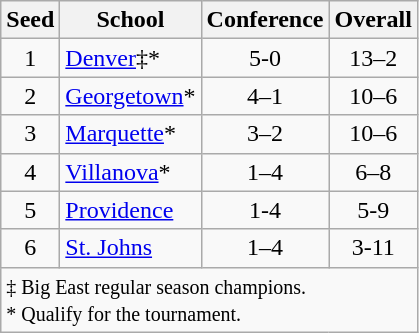<table class="wikitable" style="text-align:center">
<tr>
<th>Seed</th>
<th>School</th>
<th>Conference</th>
<th>Overall</th>
</tr>
<tr>
<td>1</td>
<td align=left><a href='#'>Denver</a>‡*</td>
<td>5-0</td>
<td>13–2</td>
</tr>
<tr>
<td>2</td>
<td align=left><a href='#'>Georgetown</a>*</td>
<td>4–1</td>
<td>10–6</td>
</tr>
<tr>
<td>3</td>
<td align=left><a href='#'>Marquette</a>*</td>
<td>3–2</td>
<td>10–6</td>
</tr>
<tr>
<td>4</td>
<td align=left><a href='#'>Villanova</a>*</td>
<td>1–4</td>
<td>6–8</td>
</tr>
<tr>
<td>5</td>
<td align=left><a href='#'>Providence</a></td>
<td>1-4</td>
<td>5-9</td>
</tr>
<tr>
<td>6</td>
<td align=left><a href='#'>St. Johns</a></td>
<td>1–4</td>
<td>3-11</td>
</tr>
<tr>
<td colspan=4 align=left><small>‡ Big East regular season champions.<br>* Qualify for the tournament.<br></small></td>
</tr>
</table>
